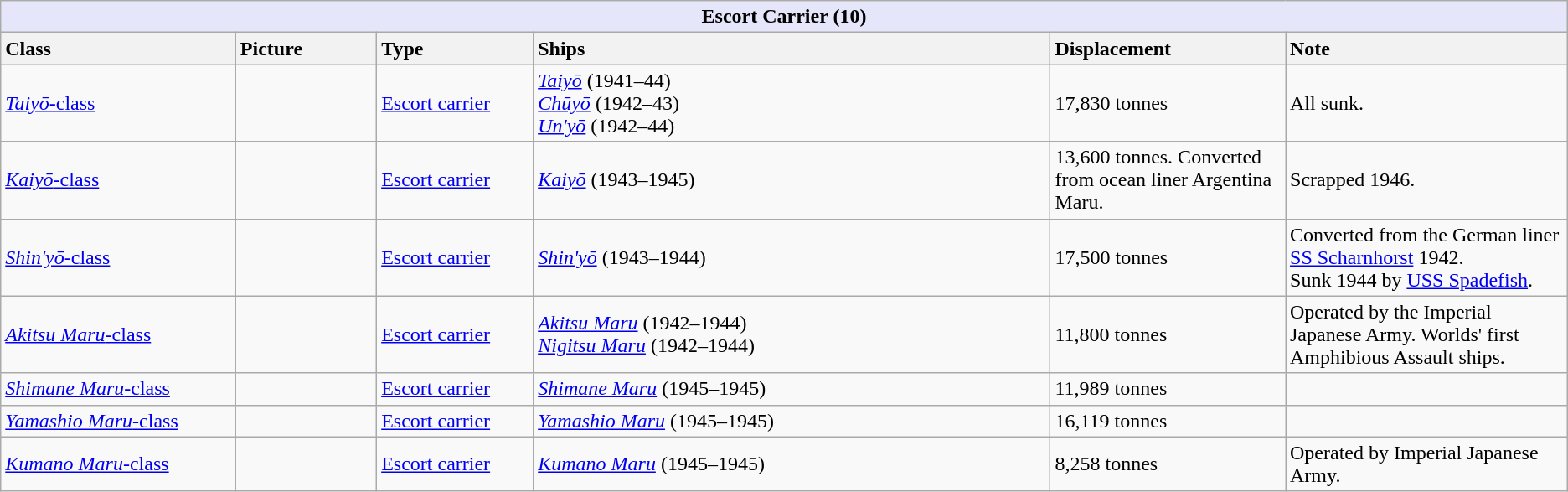<table class="wikitable ">
<tr>
<th colspan="6" style="background: lavender;">Escort Carrier (10)</th>
</tr>
<tr>
<th style="text-align:left; width:15%;">Class</th>
<th style="text-align:left; width:9%;">Picture</th>
<th style="text-align:left; width:10%;">Type</th>
<th style="text-align:left; width:33%;">Ships</th>
<th style="text-align:left; width:15%;">Displacement</th>
<th style="text-align:left; width:20%;">Note</th>
</tr>
<tr>
<td><a href='#'><em>Taiyō</em>-class</a></td>
<td></td>
<td><a href='#'>Escort carrier</a></td>
<td><a href='#'><em>Taiyō</em></a> (1941–44)<br><a href='#'><em>Chūyō</em></a> (1942–43)<br><a href='#'><em>Un'yō</em></a> (1942–44)</td>
<td>17,830 tonnes</td>
<td>All sunk.</td>
</tr>
<tr>
<td><a href='#'><em>Kaiyō</em>-class</a></td>
<td></td>
<td><a href='#'>Escort carrier</a></td>
<td><a href='#'><em>Kaiyō</em></a> (1943–1945)</td>
<td>13,600 tonnes.  Converted from ocean liner Argentina Maru.</td>
<td>Scrapped 1946.</td>
</tr>
<tr>
<td><a href='#'><em>Shin'yō</em>-class</a></td>
<td></td>
<td><a href='#'>Escort carrier</a></td>
<td><a href='#'><em>Shin'yō</em></a> (1943–1944)</td>
<td>17,500 tonnes</td>
<td>Converted from the German liner <a href='#'>SS Scharnhorst</a> 1942.<br>Sunk 1944 by <a href='#'>USS Spadefish</a>.</td>
</tr>
<tr>
<td><a href='#'><em>Akitsu Maru</em>-class</a></td>
<td></td>
<td><a href='#'>Escort carrier</a></td>
<td><a href='#'><em>Akitsu Maru</em></a> (1942–1944)<br><a href='#'><em>Nigitsu Maru</em></a> (1942–1944)</td>
<td>11,800 tonnes</td>
<td>Operated by the Imperial Japanese Army.  Worlds' first Amphibious Assault ships.</td>
</tr>
<tr>
<td><a href='#'><em>Shimane Maru</em>-class</a></td>
<td></td>
<td><a href='#'>Escort carrier</a></td>
<td><a href='#'><em>Shimane Maru</em></a> (1945–1945)</td>
<td>11,989 tonnes</td>
<td></td>
</tr>
<tr>
<td><a href='#'><em>Yamashio Maru</em>-class</a></td>
<td></td>
<td><a href='#'>Escort carrier</a></td>
<td><a href='#'><em>Yamashio Maru</em></a> (1945–1945)</td>
<td>16,119 tonnes</td>
<td></td>
</tr>
<tr>
<td><a href='#'><em>Kumano Maru</em>-class</a></td>
<td></td>
<td><a href='#'>Escort carrier</a></td>
<td><a href='#'><em>Kumano Maru</em></a> (1945–1945)</td>
<td>8,258 tonnes</td>
<td>Operated by Imperial Japanese Army.</td>
</tr>
</table>
